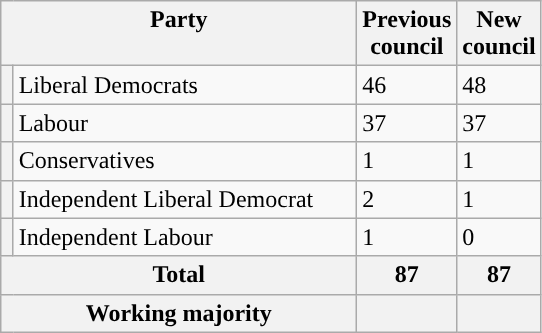<table class="wikitable">
<tr>
<th valign=top colspan="2" style="width: 230px">Party</th>
<th valign=top style="width: 30px">Previous council</th>
<th valign=top style="width: 30px">New council</th>
</tr>
<tr>
<th style="background-color: "></th>
<td>Liberal Democrats</td>
<td>46</td>
<td>48</td>
</tr>
<tr>
<th style="background-color: "></th>
<td>Labour</td>
<td>37</td>
<td>37</td>
</tr>
<tr>
<th style="background-color: "></th>
<td>Conservatives</td>
<td>1</td>
<td>1</td>
</tr>
<tr>
<th style="background-color: "></th>
<td>Independent Liberal Democrat</td>
<td>2</td>
<td>1</td>
</tr>
<tr>
<th style="background-color: "></th>
<td>Independent Labour</td>
<td>1</td>
<td>0</td>
</tr>
<tr>
<th colspan=2>Total</th>
<th style="text-align: center">87</th>
<th colspan=3>87</th>
</tr>
<tr>
<th colspan=2>Working majority</th>
<th></th>
<th></th>
</tr>
</table>
